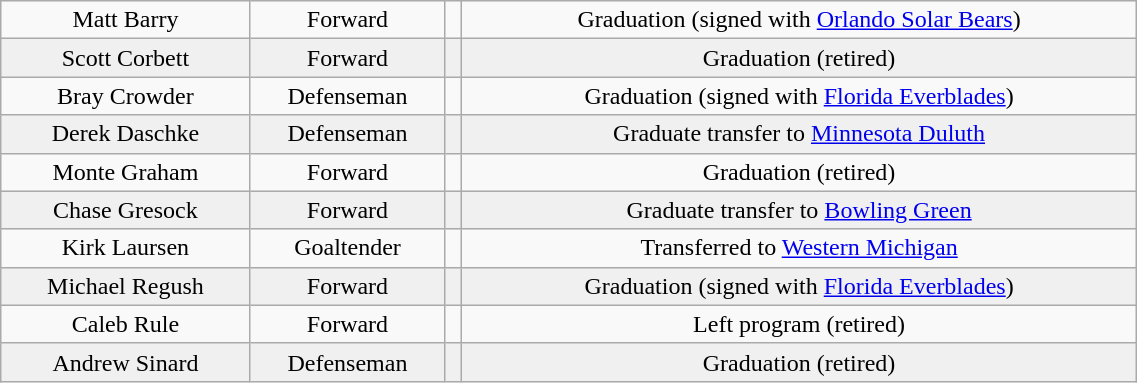<table class="wikitable" width="60%">
<tr align="center" bgcolor="">
<td>Matt Barry</td>
<td>Forward</td>
<td></td>
<td>Graduation (signed with <a href='#'>Orlando Solar Bears</a>)</td>
</tr>
<tr align="center" bgcolor="f0f0f0">
<td>Scott Corbett</td>
<td>Forward</td>
<td></td>
<td>Graduation (retired)</td>
</tr>
<tr align="center" bgcolor="">
<td>Bray Crowder</td>
<td>Defenseman</td>
<td></td>
<td>Graduation (signed with <a href='#'>Florida Everblades</a>)</td>
</tr>
<tr align="center" bgcolor="f0f0f0">
<td>Derek Daschke</td>
<td>Defenseman</td>
<td></td>
<td>Graduate transfer to <a href='#'>Minnesota Duluth</a></td>
</tr>
<tr align="center" bgcolor="">
<td>Monte Graham</td>
<td>Forward</td>
<td></td>
<td>Graduation (retired)</td>
</tr>
<tr align="center" bgcolor="f0f0f0">
<td>Chase Gresock</td>
<td>Forward</td>
<td></td>
<td>Graduate transfer to <a href='#'>Bowling Green</a></td>
</tr>
<tr align="center" bgcolor="">
<td>Kirk Laursen</td>
<td>Goaltender</td>
<td></td>
<td>Transferred to <a href='#'>Western Michigan</a></td>
</tr>
<tr align="center" bgcolor="f0f0f0">
<td>Michael Regush</td>
<td>Forward</td>
<td></td>
<td>Graduation (signed with <a href='#'>Florida Everblades</a>)</td>
</tr>
<tr align="center" bgcolor="">
<td>Caleb Rule</td>
<td>Forward</td>
<td></td>
<td>Left program (retired)</td>
</tr>
<tr align="center" bgcolor="f0f0f0">
<td>Andrew Sinard</td>
<td>Defenseman</td>
<td></td>
<td>Graduation (retired)</td>
</tr>
</table>
